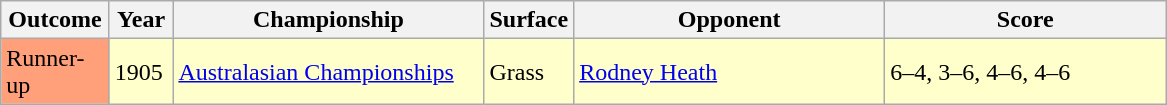<table class='sortable wikitable'>
<tr>
<th style="width:65px">Outcome</th>
<th style="width:35px">Year</th>
<th style="width:200px">Championship</th>
<th style="width:50px">Surface</th>
<th style="width:200px">Opponent</th>
<th style="width:180px" class="unsortable">Score</th>
</tr>
<tr style="background:#ffc;">
<td style="background:#ffa07a;">Runner-up</td>
<td>1905</td>
<td><a href='#'>Australasian Championships</a></td>
<td>Grass</td>
<td> <a href='#'>Rodney Heath</a></td>
<td>6–4, 3–6, 4–6, 4–6</td>
</tr>
</table>
